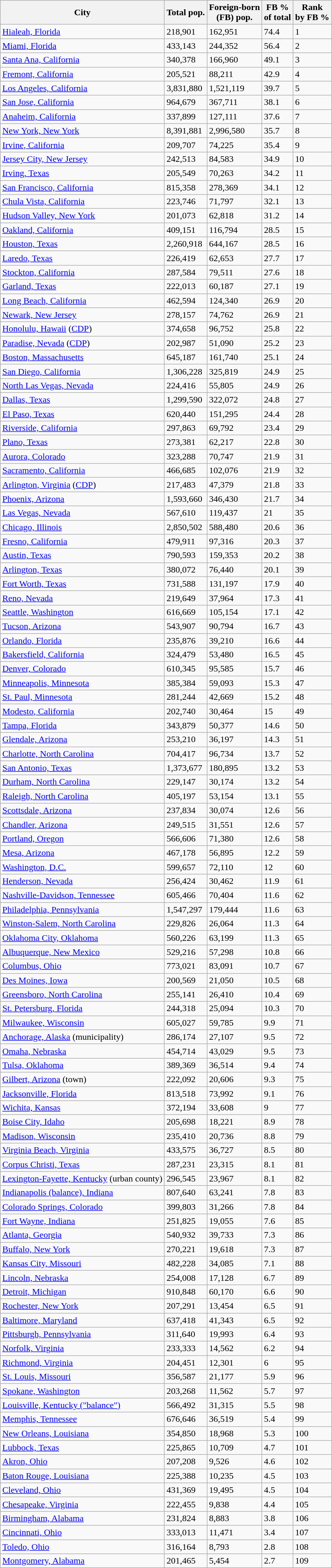<table class="wikitable sortable" border="1">
<tr>
<th>City</th>
<th>Total pop.</th>
<th>Foreign-born<br>(FB) pop.</th>
<th>FB %<br>of total</th>
<th>Rank<br>by FB %</th>
</tr>
<tr>
<td><a href='#'>Hialeah, Florida</a></td>
<td>218,901</td>
<td>162,951</td>
<td>74.4</td>
<td>1</td>
</tr>
<tr>
<td><a href='#'>Miami, Florida</a></td>
<td>433,143</td>
<td>244,352</td>
<td>56.4</td>
<td>2</td>
</tr>
<tr>
<td><a href='#'>Santa Ana, California</a></td>
<td>340,378</td>
<td>166,960</td>
<td>49.1</td>
<td>3</td>
</tr>
<tr>
<td><a href='#'>Fremont, California</a></td>
<td>205,521</td>
<td>88,211</td>
<td>42.9</td>
<td>4</td>
</tr>
<tr>
<td><a href='#'>Los Angeles, California</a></td>
<td>3,831,880</td>
<td>1,521,119</td>
<td>39.7</td>
<td>5</td>
</tr>
<tr>
<td><a href='#'>San Jose, California</a></td>
<td>964,679</td>
<td>367,711</td>
<td>38.1</td>
<td>6</td>
</tr>
<tr>
<td><a href='#'>Anaheim, California</a></td>
<td>337,899</td>
<td>127,111</td>
<td>37.6</td>
<td>7</td>
</tr>
<tr>
<td><a href='#'>New York, New York</a></td>
<td>8,391,881</td>
<td>2,996,580</td>
<td>35.7</td>
<td>8</td>
</tr>
<tr>
<td><a href='#'>Irvine, California</a></td>
<td>209,707</td>
<td>74,225</td>
<td>35.4</td>
<td>9</td>
</tr>
<tr>
<td><a href='#'>Jersey City, New Jersey</a></td>
<td>242,513</td>
<td>84,583</td>
<td>34.9</td>
<td>10</td>
</tr>
<tr>
<td><a href='#'>Irving, Texas</a></td>
<td>205,549</td>
<td>70,263</td>
<td>34.2</td>
<td>11</td>
</tr>
<tr>
<td><a href='#'>San Francisco, California</a></td>
<td>815,358</td>
<td>278,369</td>
<td>34.1</td>
<td>12</td>
</tr>
<tr>
<td><a href='#'>Chula Vista, California</a></td>
<td>223,746</td>
<td>71,797</td>
<td>32.1</td>
<td>13</td>
</tr>
<tr>
<td><a href='#'>Hudson Valley, New York</a></td>
<td>201,073</td>
<td>62,818</td>
<td>31.2</td>
<td>14</td>
</tr>
<tr>
<td><a href='#'>Oakland, California</a></td>
<td>409,151</td>
<td>116,794</td>
<td>28.5</td>
<td>15</td>
</tr>
<tr>
<td><a href='#'>Houston, Texas</a></td>
<td>2,260,918</td>
<td>644,167</td>
<td>28.5</td>
<td>16</td>
</tr>
<tr>
<td><a href='#'>Laredo, Texas</a></td>
<td>226,419</td>
<td>62,653</td>
<td>27.7</td>
<td>17</td>
</tr>
<tr>
<td><a href='#'>Stockton, California</a></td>
<td>287,584</td>
<td>79,511</td>
<td>27.6</td>
<td>18</td>
</tr>
<tr>
<td><a href='#'>Garland, Texas</a></td>
<td>222,013</td>
<td>60,187</td>
<td>27.1</td>
<td>19</td>
</tr>
<tr>
<td><a href='#'>Long Beach, California</a></td>
<td>462,594</td>
<td>124,340</td>
<td>26.9</td>
<td>20</td>
</tr>
<tr>
<td><a href='#'>Newark, New Jersey</a></td>
<td>278,157</td>
<td>74,762</td>
<td>26.9</td>
<td>21</td>
</tr>
<tr>
<td><a href='#'>Honolulu, Hawaii</a> (<a href='#'>CDP</a>)</td>
<td>374,658</td>
<td>96,752</td>
<td>25.8</td>
<td>22</td>
</tr>
<tr>
<td><a href='#'>Paradise, Nevada</a> (<a href='#'>CDP</a>)</td>
<td>202,987</td>
<td>51,090</td>
<td>25.2</td>
<td>23</td>
</tr>
<tr>
<td><a href='#'>Boston, Massachusetts</a></td>
<td>645,187</td>
<td>161,740</td>
<td>25.1</td>
<td>24</td>
</tr>
<tr>
<td><a href='#'>San Diego, California</a></td>
<td>1,306,228</td>
<td>325,819</td>
<td>24.9</td>
<td>25</td>
</tr>
<tr>
<td><a href='#'>North Las Vegas, Nevada</a></td>
<td>224,416</td>
<td>55,805</td>
<td>24.9</td>
<td>26</td>
</tr>
<tr>
<td><a href='#'>Dallas, Texas</a></td>
<td>1,299,590</td>
<td>322,072</td>
<td>24.8</td>
<td>27</td>
</tr>
<tr>
<td><a href='#'>El Paso, Texas</a></td>
<td>620,440</td>
<td>151,295</td>
<td>24.4</td>
<td>28</td>
</tr>
<tr>
<td><a href='#'>Riverside, California</a></td>
<td>297,863</td>
<td>69,792</td>
<td>23.4</td>
<td>29</td>
</tr>
<tr>
<td><a href='#'>Plano, Texas</a></td>
<td>273,381</td>
<td>62,217</td>
<td>22.8</td>
<td>30</td>
</tr>
<tr>
<td><a href='#'>Aurora, Colorado</a></td>
<td>323,288</td>
<td>70,747</td>
<td>21.9</td>
<td>31</td>
</tr>
<tr>
<td><a href='#'>Sacramento, California</a></td>
<td>466,685</td>
<td>102,076</td>
<td>21.9</td>
<td>32</td>
</tr>
<tr>
<td><a href='#'>Arlington, Virginia</a> (<a href='#'>CDP</a>)</td>
<td>217,483</td>
<td>47,379</td>
<td>21.8</td>
<td>33</td>
</tr>
<tr>
<td><a href='#'>Phoenix, Arizona</a></td>
<td>1,593,660</td>
<td>346,430</td>
<td>21.7</td>
<td>34</td>
</tr>
<tr>
<td><a href='#'>Las Vegas, Nevada</a></td>
<td>567,610</td>
<td>119,437</td>
<td>21</td>
<td>35</td>
</tr>
<tr>
<td><a href='#'>Chicago, Illinois</a></td>
<td>2,850,502</td>
<td>588,480</td>
<td>20.6</td>
<td>36</td>
</tr>
<tr>
<td><a href='#'>Fresno, California</a></td>
<td>479,911</td>
<td>97,316</td>
<td>20.3</td>
<td>37</td>
</tr>
<tr>
<td><a href='#'>Austin, Texas</a></td>
<td>790,593</td>
<td>159,353</td>
<td>20.2</td>
<td>38</td>
</tr>
<tr>
<td><a href='#'>Arlington, Texas</a></td>
<td>380,072</td>
<td>76,440</td>
<td>20.1</td>
<td>39</td>
</tr>
<tr>
<td><a href='#'>Fort Worth, Texas</a></td>
<td>731,588</td>
<td>131,197</td>
<td>17.9</td>
<td>40</td>
</tr>
<tr>
<td><a href='#'>Reno, Nevada</a></td>
<td>219,649</td>
<td>37,964</td>
<td>17.3</td>
<td>41</td>
</tr>
<tr>
<td><a href='#'>Seattle, Washington</a></td>
<td>616,669</td>
<td>105,154</td>
<td>17.1</td>
<td>42</td>
</tr>
<tr>
<td><a href='#'>Tucson, Arizona</a></td>
<td>543,907</td>
<td>90,794</td>
<td>16.7</td>
<td>43</td>
</tr>
<tr>
<td><a href='#'>Orlando, Florida</a></td>
<td>235,876</td>
<td>39,210</td>
<td>16.6</td>
<td>44</td>
</tr>
<tr>
<td><a href='#'>Bakersfield, California</a></td>
<td>324,479</td>
<td>53,480</td>
<td>16.5</td>
<td>45</td>
</tr>
<tr>
<td><a href='#'>Denver, Colorado</a></td>
<td>610,345</td>
<td>95,585</td>
<td>15.7</td>
<td>46</td>
</tr>
<tr>
<td><a href='#'>Minneapolis, Minnesota</a></td>
<td>385,384</td>
<td>59,093</td>
<td>15.3</td>
<td>47</td>
</tr>
<tr>
<td><a href='#'>St. Paul, Minnesota</a></td>
<td>281,244</td>
<td>42,669</td>
<td>15.2</td>
<td>48</td>
</tr>
<tr>
<td><a href='#'>Modesto, California</a></td>
<td>202,740</td>
<td>30,464</td>
<td>15</td>
<td>49</td>
</tr>
<tr>
<td><a href='#'>Tampa, Florida</a></td>
<td>343,879</td>
<td>50,377</td>
<td>14.6</td>
<td>50</td>
</tr>
<tr>
<td><a href='#'>Glendale, Arizona</a></td>
<td>253,210</td>
<td>36,197</td>
<td>14.3</td>
<td>51</td>
</tr>
<tr>
<td><a href='#'>Charlotte, North Carolina</a></td>
<td>704,417</td>
<td>96,734</td>
<td>13.7</td>
<td>52</td>
</tr>
<tr>
<td><a href='#'>San Antonio, Texas</a></td>
<td>1,373,677</td>
<td>180,895</td>
<td>13.2</td>
<td>53</td>
</tr>
<tr>
<td><a href='#'>Durham, North Carolina</a></td>
<td>229,147</td>
<td>30,174</td>
<td>13.2</td>
<td>54</td>
</tr>
<tr>
<td><a href='#'>Raleigh, North Carolina</a></td>
<td>405,197</td>
<td>53,154</td>
<td>13.1</td>
<td>55</td>
</tr>
<tr>
<td><a href='#'>Scottsdale, Arizona</a></td>
<td>237,834</td>
<td>30,074</td>
<td>12.6</td>
<td>56</td>
</tr>
<tr>
<td><a href='#'>Chandler, Arizona</a></td>
<td>249,515</td>
<td>31,551</td>
<td>12.6</td>
<td>57</td>
</tr>
<tr>
<td><a href='#'>Portland, Oregon</a></td>
<td>566,606</td>
<td>71,380</td>
<td>12.6</td>
<td>58</td>
</tr>
<tr>
<td><a href='#'>Mesa, Arizona</a></td>
<td>467,178</td>
<td>56,895</td>
<td>12.2</td>
<td>59</td>
</tr>
<tr>
<td><a href='#'>Washington, D.C.</a></td>
<td>599,657</td>
<td>72,110</td>
<td>12</td>
<td>60</td>
</tr>
<tr>
<td><a href='#'>Henderson, Nevada</a></td>
<td>256,424</td>
<td>30,462</td>
<td>11.9</td>
<td>61</td>
</tr>
<tr>
<td><a href='#'>Nashville-Davidson, Tennessee</a></td>
<td>605,466</td>
<td>70,404</td>
<td>11.6</td>
<td>62</td>
</tr>
<tr>
<td><a href='#'>Philadelphia, Pennsylvania</a></td>
<td>1,547,297</td>
<td>179,444</td>
<td>11.6</td>
<td>63</td>
</tr>
<tr>
<td><a href='#'>Winston-Salem, North Carolina</a></td>
<td>229,826</td>
<td>26,064</td>
<td>11.3</td>
<td>64</td>
</tr>
<tr>
<td><a href='#'>Oklahoma City, Oklahoma</a></td>
<td>560,226</td>
<td>63,199</td>
<td>11.3</td>
<td>65</td>
</tr>
<tr>
<td><a href='#'>Albuquerque, New Mexico</a></td>
<td>529,216</td>
<td>57,298</td>
<td>10.8</td>
<td>66</td>
</tr>
<tr>
<td><a href='#'>Columbus, Ohio</a></td>
<td>773,021</td>
<td>83,091</td>
<td>10.7</td>
<td>67</td>
</tr>
<tr>
<td><a href='#'>Des Moines, Iowa</a></td>
<td>200,569</td>
<td>21,050</td>
<td>10.5</td>
<td>68</td>
</tr>
<tr>
<td><a href='#'>Greensboro, North Carolina</a></td>
<td>255,141</td>
<td>26,410</td>
<td>10.4</td>
<td>69</td>
</tr>
<tr>
<td><a href='#'>St. Petersburg, Florida</a></td>
<td>244,318</td>
<td>25,094</td>
<td>10.3</td>
<td>70</td>
</tr>
<tr>
<td><a href='#'>Milwaukee, Wisconsin</a></td>
<td>605,027</td>
<td>59,785</td>
<td>9.9</td>
<td>71</td>
</tr>
<tr>
<td><a href='#'>Anchorage, Alaska</a> (municipality)</td>
<td>286,174</td>
<td>27,107</td>
<td>9.5</td>
<td>72</td>
</tr>
<tr>
<td><a href='#'>Omaha, Nebraska</a></td>
<td>454,714</td>
<td>43,029</td>
<td>9.5</td>
<td>73</td>
</tr>
<tr>
<td><a href='#'>Tulsa, Oklahoma</a></td>
<td>389,369</td>
<td>36,514</td>
<td>9.4</td>
<td>74</td>
</tr>
<tr>
<td><a href='#'>Gilbert, Arizona</a> (town)</td>
<td>222,092</td>
<td>20,606</td>
<td>9.3</td>
<td>75</td>
</tr>
<tr>
<td><a href='#'>Jacksonville, Florida</a></td>
<td>813,518</td>
<td>73,992</td>
<td>9.1</td>
<td>76</td>
</tr>
<tr>
<td><a href='#'>Wichita, Kansas</a></td>
<td>372,194</td>
<td>33,608</td>
<td>9</td>
<td>77</td>
</tr>
<tr>
<td><a href='#'>Boise City, Idaho</a></td>
<td>205,698</td>
<td>18,221</td>
<td>8.9</td>
<td>78</td>
</tr>
<tr>
<td><a href='#'>Madison, Wisconsin</a></td>
<td>235,410</td>
<td>20,736</td>
<td>8.8</td>
<td>79</td>
</tr>
<tr>
<td><a href='#'>Virginia Beach, Virginia</a></td>
<td>433,575</td>
<td>36,727</td>
<td>8.5</td>
<td>80</td>
</tr>
<tr>
<td><a href='#'>Corpus Christi, Texas</a></td>
<td>287,231</td>
<td>23,315</td>
<td>8.1</td>
<td>81</td>
</tr>
<tr>
<td><a href='#'>Lexington-Fayette, Kentucky</a> (urban county)</td>
<td>296,545</td>
<td>23,967</td>
<td>8.1</td>
<td>82</td>
</tr>
<tr>
<td><a href='#'>Indianapolis (balance), Indiana</a></td>
<td>807,640</td>
<td>63,241</td>
<td>7.8</td>
<td>83</td>
</tr>
<tr>
<td><a href='#'>Colorado Springs, Colorado</a></td>
<td>399,803</td>
<td>31,266</td>
<td>7.8</td>
<td>84</td>
</tr>
<tr>
<td><a href='#'>Fort Wayne, Indiana</a></td>
<td>251,825</td>
<td>19,055</td>
<td>7.6</td>
<td>85</td>
</tr>
<tr>
<td><a href='#'>Atlanta, Georgia</a></td>
<td>540,932</td>
<td>39,733</td>
<td>7.3</td>
<td>86</td>
</tr>
<tr>
<td><a href='#'>Buffalo, New York</a></td>
<td>270,221</td>
<td>19,618</td>
<td>7.3</td>
<td>87</td>
</tr>
<tr>
<td><a href='#'>Kansas City, Missouri</a></td>
<td>482,228</td>
<td>34,085</td>
<td>7.1</td>
<td>88</td>
</tr>
<tr>
<td><a href='#'>Lincoln, Nebraska</a></td>
<td>254,008</td>
<td>17,128</td>
<td>6.7</td>
<td>89</td>
</tr>
<tr>
<td><a href='#'>Detroit, Michigan</a></td>
<td>910,848</td>
<td>60,170</td>
<td>6.6</td>
<td>90</td>
</tr>
<tr>
<td><a href='#'>Rochester, New York</a></td>
<td>207,291</td>
<td>13,454</td>
<td>6.5</td>
<td>91</td>
</tr>
<tr>
<td><a href='#'>Baltimore, Maryland</a></td>
<td>637,418</td>
<td>41,343</td>
<td>6.5</td>
<td>92</td>
</tr>
<tr>
<td><a href='#'>Pittsburgh, Pennsylvania</a></td>
<td>311,640</td>
<td>19,993</td>
<td>6.4</td>
<td>93</td>
</tr>
<tr>
<td><a href='#'>Norfolk, Virginia</a></td>
<td>233,333</td>
<td>14,562</td>
<td>6.2</td>
<td>94</td>
</tr>
<tr>
<td><a href='#'>Richmond, Virginia</a></td>
<td>204,451</td>
<td>12,301</td>
<td>6</td>
<td>95</td>
</tr>
<tr>
<td><a href='#'>St. Louis, Missouri</a></td>
<td>356,587</td>
<td>21,177</td>
<td>5.9</td>
<td>96</td>
</tr>
<tr>
<td><a href='#'>Spokane, Washington</a></td>
<td>203,268</td>
<td>11,562</td>
<td>5.7</td>
<td>97</td>
</tr>
<tr>
<td><a href='#'>Louisville, Kentucky ("balance")</a></td>
<td>566,492</td>
<td>31,315</td>
<td>5.5</td>
<td>98</td>
</tr>
<tr>
<td><a href='#'>Memphis, Tennessee</a></td>
<td>676,646</td>
<td>36,519</td>
<td>5.4</td>
<td>99</td>
</tr>
<tr>
<td><a href='#'>New Orleans, Louisiana</a></td>
<td>354,850</td>
<td>18,968</td>
<td>5.3</td>
<td>100</td>
</tr>
<tr>
<td><a href='#'>Lubbock, Texas</a></td>
<td>225,865</td>
<td>10,709</td>
<td>4.7</td>
<td>101</td>
</tr>
<tr>
<td><a href='#'>Akron, Ohio</a></td>
<td>207,208</td>
<td>9,526</td>
<td>4.6</td>
<td>102</td>
</tr>
<tr>
<td><a href='#'>Baton Rouge, Louisiana</a></td>
<td>225,388</td>
<td>10,235</td>
<td>4.5</td>
<td>103</td>
</tr>
<tr>
<td><a href='#'>Cleveland, Ohio</a></td>
<td>431,369</td>
<td>19,495</td>
<td>4.5</td>
<td>104</td>
</tr>
<tr>
<td><a href='#'>Chesapeake, Virginia</a></td>
<td>222,455</td>
<td>9,838</td>
<td>4.4</td>
<td>105</td>
</tr>
<tr>
<td><a href='#'>Birmingham, Alabama</a></td>
<td>231,824</td>
<td>8,883</td>
<td>3.8</td>
<td>106</td>
</tr>
<tr>
<td><a href='#'>Cincinnati, Ohio</a></td>
<td>333,013</td>
<td>11,471</td>
<td>3.4</td>
<td>107</td>
</tr>
<tr>
<td><a href='#'>Toledo, Ohio</a></td>
<td>316,164</td>
<td>8,793</td>
<td>2.8</td>
<td>108</td>
</tr>
<tr>
<td><a href='#'>Montgomery, Alabama</a></td>
<td>201,465</td>
<td>5,454</td>
<td>2.7</td>
<td>109</td>
</tr>
</table>
